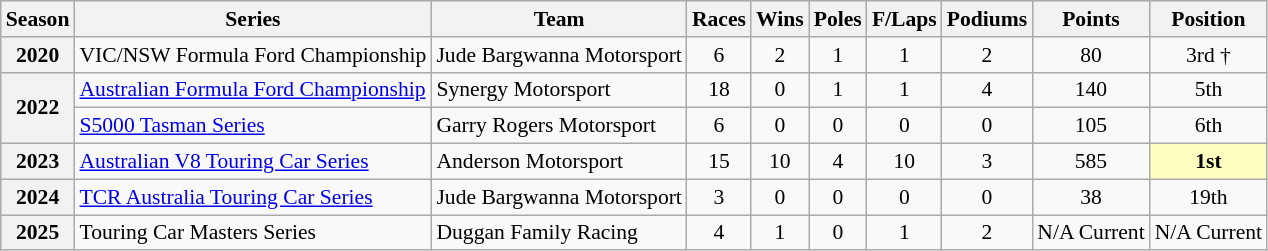<table class="wikitable" style="font-size: 90%; text-align:center">
<tr>
<th>Season</th>
<th>Series</th>
<th>Team</th>
<th>Races</th>
<th>Wins</th>
<th>Poles</th>
<th>F/Laps</th>
<th>Podiums</th>
<th>Points</th>
<th>Position</th>
</tr>
<tr>
<th>2020</th>
<td style="text-align:left">VIC/NSW Formula Ford Championship</td>
<td style="text-align:left">Jude Bargwanna Motorsport</td>
<td>6</td>
<td>2</td>
<td>1</td>
<td>1</td>
<td>2</td>
<td>80</td>
<td>3rd †</td>
</tr>
<tr>
<th rowspan=2>2022</th>
<td style="text-align:left"><a href='#'>Australian Formula Ford Championship</a></td>
<td style="text-align:left">Synergy Motorsport</td>
<td>18</td>
<td>0</td>
<td>1</td>
<td>1</td>
<td>4</td>
<td>140</td>
<td>5th</td>
</tr>
<tr>
<td style="text-align:left"><a href='#'>S5000 Tasman Series</a></td>
<td style="text-align:left">Garry Rogers Motorsport</td>
<td>6</td>
<td>0</td>
<td>0</td>
<td>0</td>
<td>0</td>
<td>105</td>
<td>6th</td>
</tr>
<tr>
<th>2023</th>
<td style="text-align:left"><a href='#'>Australian V8 Touring Car Series</a></td>
<td style="text-align:left">Anderson Motorsport</td>
<td>15</td>
<td>10</td>
<td>4</td>
<td>10</td>
<td>3</td>
<td>585</td>
<td style=background:#ffffbf><strong>1st</strong></td>
</tr>
<tr>
<th>2024</th>
<td style="text-align:left"><a href='#'>TCR Australia Touring Car Series</a></td>
<td style="text-align:left">Jude Bargwanna Motorsport</td>
<td>3</td>
<td>0</td>
<td>0</td>
<td>0</td>
<td>0</td>
<td>38</td>
<td>19th</td>
</tr>
<tr>
<th>2025</th>
<td style="text-align:left">Touring Car Masters Series</td>
<td style="text-align:left">Duggan Family Racing</td>
<td>4</td>
<td>1</td>
<td>0</td>
<td>1</td>
<td>2</td>
<td>N/A Current</td>
<td>N/A Current</td>
</tr>
</table>
